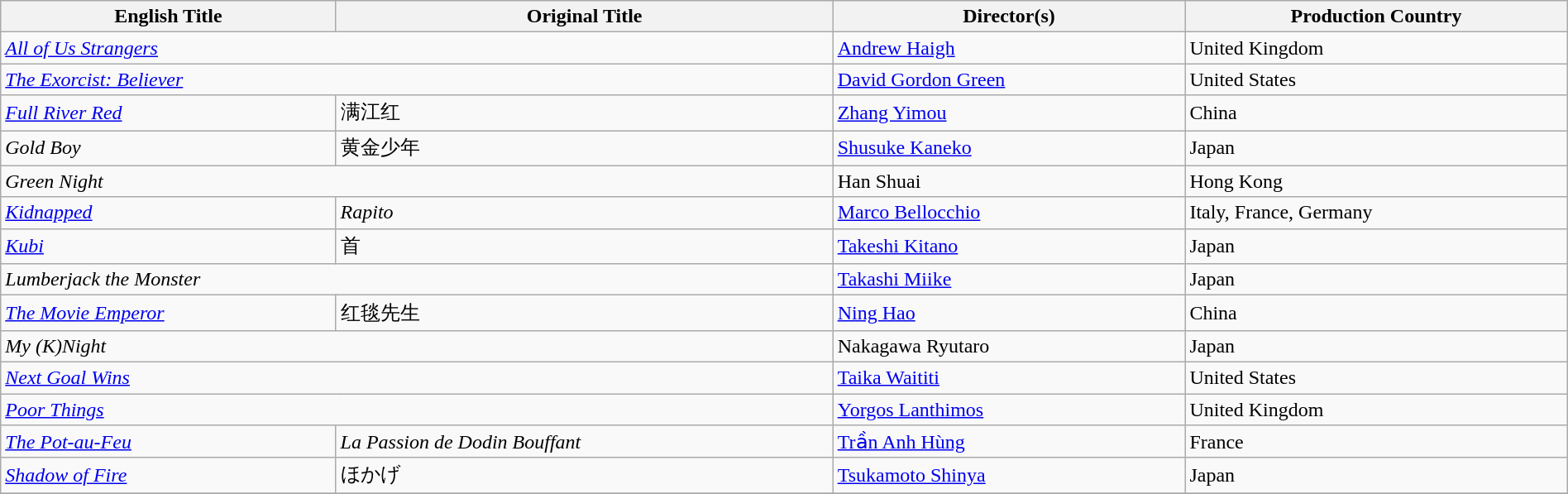<table class="sortable wikitable" style="width:100%; margin-bottom:4px">
<tr>
<th>English Title</th>
<th>Original Title</th>
<th>Director(s)</th>
<th>Production Country</th>
</tr>
<tr>
<td colspan="2"><em><a href='#'>All of Us Strangers</a></em></td>
<td><a href='#'>Andrew Haigh</a></td>
<td>United Kingdom</td>
</tr>
<tr>
<td colspan="2"><em><a href='#'>The Exorcist: Believer</a></em></td>
<td><a href='#'>David Gordon Green</a></td>
<td>United States</td>
</tr>
<tr>
<td><em><a href='#'>Full River Red</a></em></td>
<td>满江红</td>
<td><a href='#'>Zhang Yimou</a></td>
<td>China</td>
</tr>
<tr>
<td><em>Gold Boy</em></td>
<td>黄金少年</td>
<td><a href='#'>Shusuke Kaneko</a></td>
<td>Japan</td>
</tr>
<tr>
<td colspan="2"><em>Green Night</em></td>
<td>Han Shuai</td>
<td>Hong Kong</td>
</tr>
<tr>
<td><em><a href='#'>Kidnapped</a></em></td>
<td><em>Rapito</em></td>
<td><a href='#'>Marco Bellocchio</a></td>
<td>Italy, France, Germany</td>
</tr>
<tr>
<td><em><a href='#'>Kubi</a></em></td>
<td>首</td>
<td><a href='#'>Takeshi Kitano</a></td>
<td>Japan</td>
</tr>
<tr>
<td colspan="2"><em>Lumberjack the Monster</em></td>
<td><a href='#'>Takashi Miike</a></td>
<td>Japan</td>
</tr>
<tr>
<td><em><a href='#'>The Movie Emperor</a></em></td>
<td>红毯先生</td>
<td><a href='#'>Ning Hao</a></td>
<td>China</td>
</tr>
<tr>
<td colspan="2"><em>My (K)Night</em></td>
<td>Nakagawa Ryutaro</td>
<td>Japan</td>
</tr>
<tr>
<td colspan="2"><em><a href='#'>Next Goal Wins</a></em></td>
<td><a href='#'>Taika Waititi</a></td>
<td>United States</td>
</tr>
<tr>
<td colspan="2"><em><a href='#'>Poor Things</a></em></td>
<td><a href='#'>Yorgos Lanthimos</a></td>
<td>United Kingdom</td>
</tr>
<tr>
<td><em><a href='#'>The Pot-au-Feu</a></em></td>
<td><em>La Passion de Dodin Bouffant</em></td>
<td><a href='#'>Trần Anh Hùng</a></td>
<td>France</td>
</tr>
<tr>
<td><em><a href='#'>Shadow of Fire</a></em></td>
<td>ほかげ</td>
<td><a href='#'>Tsukamoto Shinya</a></td>
<td>Japan</td>
</tr>
<tr>
</tr>
</table>
